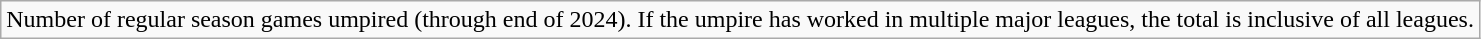<table class="wikitable">
<tr>
<td>Number of regular season games umpired (through end of 2024). If the umpire has worked in multiple major leagues, the total is inclusive of all leagues.</td>
</tr>
</table>
